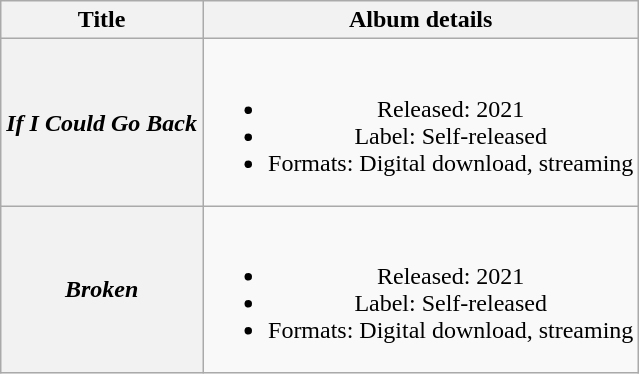<table class="wikitable plainrowheaders" style="text-align:center;">
<tr>
<th scope="col">Title</th>
<th scope="col">Album details</th>
</tr>
<tr>
<th scope="row"><em>If I Could Go Back</em></th>
<td><br><ul><li>Released: 2021</li><li>Label: Self-released</li><li>Formats: Digital download, streaming</li></ul></td>
</tr>
<tr>
<th><em>Broken</em></th>
<td><br><ul><li>Released: 2021</li><li>Label: Self-released</li><li>Formats: Digital download, streaming</li></ul></td>
</tr>
</table>
